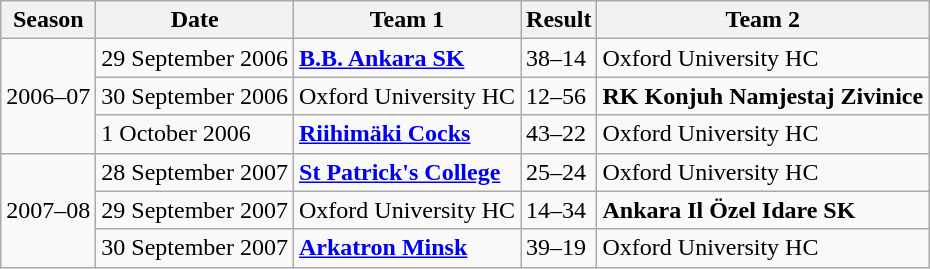<table class="wikitable">
<tr>
<th>Season</th>
<th>Date</th>
<th>Team 1</th>
<th>Result</th>
<th>Team 2</th>
</tr>
<tr>
<td rowspan="3">2006–07</td>
<td>29 September 2006</td>
<td><strong><a href='#'>B.B. Ankara SK</a></strong></td>
<td>38–14</td>
<td>Oxford University HC</td>
</tr>
<tr>
<td>30 September 2006</td>
<td>Oxford University HC</td>
<td>12–56</td>
<td><strong>RK Konjuh Namjestaj Zivinice</strong></td>
</tr>
<tr>
<td>1 October 2006</td>
<td><strong><a href='#'>Riihimäki Cocks</a></strong></td>
<td>43–22</td>
<td>Oxford University HC</td>
</tr>
<tr>
<td rowspan="3">2007–08</td>
<td>28 September 2007</td>
<td><strong><a href='#'>St Patrick's College</a></strong></td>
<td>25–24</td>
<td>Oxford University HC</td>
</tr>
<tr>
<td>29 September 2007</td>
<td>Oxford University HC</td>
<td>14–34</td>
<td><strong>Ankara Il Özel Idare SK</strong></td>
</tr>
<tr>
<td>30 September 2007</td>
<td><strong><a href='#'>Arkatron Minsk</a></strong></td>
<td>39–19</td>
<td>Oxford University HC</td>
</tr>
</table>
